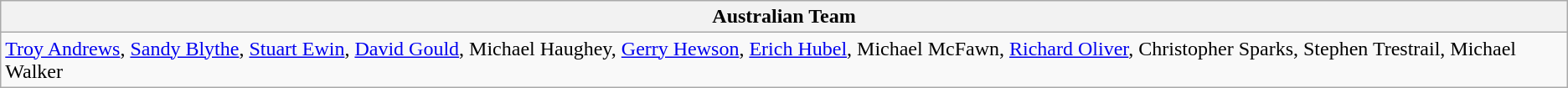<table class="wikitable">
<tr>
<th>Australian Team</th>
</tr>
<tr>
<td><a href='#'>Troy Andrews</a>,  <a href='#'>Sandy Blythe</a>, <a href='#'>Stuart Ewin</a>, <a href='#'>David Gould</a>, Michael Haughey, <a href='#'>Gerry Hewson</a>,  <a href='#'>Erich Hubel</a>,  Michael McFawn, <a href='#'>Richard Oliver</a>, Christopher Sparks, Stephen Trestrail, Michael Walker</td>
</tr>
</table>
